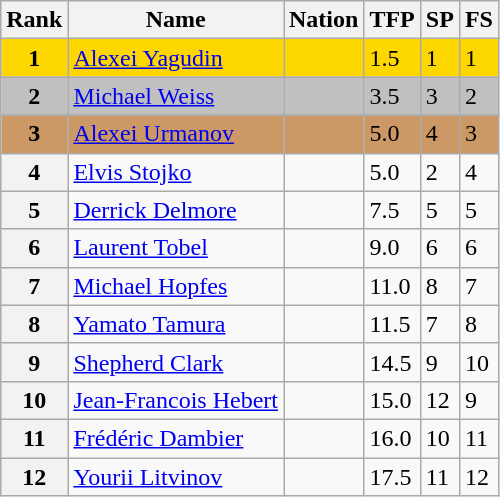<table class="wikitable">
<tr>
<th>Rank</th>
<th>Name</th>
<th>Nation</th>
<th>TFP</th>
<th>SP</th>
<th>FS</th>
</tr>
<tr bgcolor="gold">
<td align="center"><strong>1</strong></td>
<td><a href='#'>Alexei Yagudin</a></td>
<td></td>
<td>1.5</td>
<td>1</td>
<td>1</td>
</tr>
<tr bgcolor="silver">
<td align="center"><strong>2</strong></td>
<td><a href='#'>Michael Weiss</a></td>
<td></td>
<td>3.5</td>
<td>3</td>
<td>2</td>
</tr>
<tr bgcolor="cc9966">
<td align="center"><strong>3</strong></td>
<td><a href='#'>Alexei Urmanov</a></td>
<td></td>
<td>5.0</td>
<td>4</td>
<td>3</td>
</tr>
<tr>
<th>4</th>
<td><a href='#'>Elvis Stojko</a></td>
<td></td>
<td>5.0</td>
<td>2</td>
<td>4</td>
</tr>
<tr>
<th>5</th>
<td><a href='#'>Derrick Delmore</a></td>
<td></td>
<td>7.5</td>
<td>5</td>
<td>5</td>
</tr>
<tr>
<th>6</th>
<td><a href='#'>Laurent Tobel</a></td>
<td></td>
<td>9.0</td>
<td>6</td>
<td>6</td>
</tr>
<tr>
<th>7</th>
<td><a href='#'>Michael Hopfes</a></td>
<td></td>
<td>11.0</td>
<td>8</td>
<td>7</td>
</tr>
<tr>
<th>8</th>
<td><a href='#'>Yamato Tamura</a></td>
<td></td>
<td>11.5</td>
<td>7</td>
<td>8</td>
</tr>
<tr>
<th>9</th>
<td><a href='#'>Shepherd Clark</a></td>
<td></td>
<td>14.5</td>
<td>9</td>
<td>10</td>
</tr>
<tr>
<th>10</th>
<td><a href='#'>Jean-Francois Hebert</a></td>
<td></td>
<td>15.0</td>
<td>12</td>
<td>9</td>
</tr>
<tr>
<th>11</th>
<td><a href='#'>Frédéric Dambier</a></td>
<td></td>
<td>16.0</td>
<td>10</td>
<td>11</td>
</tr>
<tr>
<th>12</th>
<td><a href='#'>Yourii Litvinov</a></td>
<td></td>
<td>17.5</td>
<td>11</td>
<td>12</td>
</tr>
</table>
